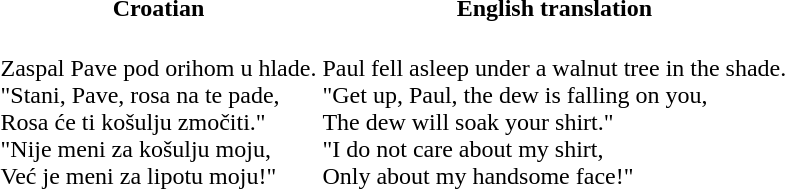<table>
<tr>
<th>Croatian</th>
<th>English translation</th>
</tr>
<tr>
<td><br>Zaspal Pave pod orihom u hlade.<br>
"Stani, Pave, rosa na te pade,<br>
Rosa će ti košulju zmočiti."<br>
"Nije meni za košulju moju,<br>
Već je meni za lipotu moju!"</td>
<td><br>Paul fell asleep under a walnut tree in the shade.<br>
"Get up, Paul, the dew is falling on you,<br>
The dew will soak your shirt."<br>
"I do not care about my shirt,<br>
Only about my handsome face!"</td>
</tr>
</table>
